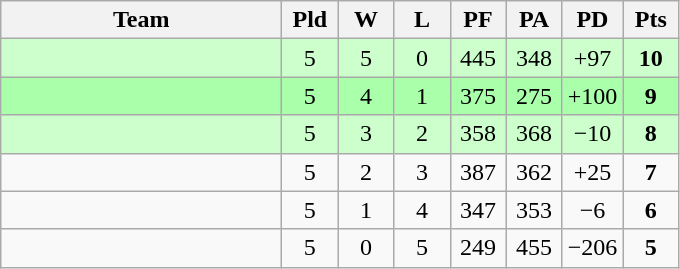<table class=wikitable style="text-align:center">
<tr>
<th width=180>Team</th>
<th width=30>Pld</th>
<th width=30>W</th>
<th width=30>L</th>
<th width=30>PF</th>
<th width=30>PA</th>
<th width=30>PD</th>
<th width=30>Pts</th>
</tr>
<tr align=center bgcolor="#ccffcc">
<td align=left></td>
<td>5</td>
<td>5</td>
<td>0</td>
<td>445</td>
<td>348</td>
<td>+97</td>
<td><strong>10</strong></td>
</tr>
<tr align=center bgcolor="#aaffaa">
<td align=left></td>
<td>5</td>
<td>4</td>
<td>1</td>
<td>375</td>
<td>275</td>
<td>+100</td>
<td><strong>9</strong></td>
</tr>
<tr align=center bgcolor="#ccffcc">
<td align=left></td>
<td>5</td>
<td>3</td>
<td>2</td>
<td>358</td>
<td>368</td>
<td>−10</td>
<td><strong>8</strong></td>
</tr>
<tr align=center>
<td align=left></td>
<td>5</td>
<td>2</td>
<td>3</td>
<td>387</td>
<td>362</td>
<td>+25</td>
<td><strong>7</strong></td>
</tr>
<tr align=center>
<td align=left></td>
<td>5</td>
<td>1</td>
<td>4</td>
<td>347</td>
<td>353</td>
<td>−6</td>
<td><strong>6</strong></td>
</tr>
<tr align=center>
<td align=left></td>
<td>5</td>
<td>0</td>
<td>5</td>
<td>249</td>
<td>455</td>
<td>−206</td>
<td><strong>5</strong></td>
</tr>
</table>
